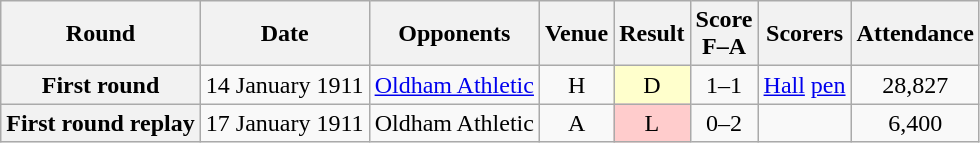<table class="wikitable plainrowheaders" style="text-align:center">
<tr>
<th scope="col">Round</th>
<th scope="col">Date</th>
<th scope="col">Opponents</th>
<th scope="col">Venue</th>
<th scope="col">Result</th>
<th scope="col">Score<br>F–A</th>
<th scope="col">Scorers</th>
<th scope="col">Attendance</th>
</tr>
<tr>
<th scope="row">First round</th>
<td align="left">14 January 1911</td>
<td align="left"><a href='#'>Oldham Athletic</a></td>
<td>H</td>
<td style=background:#ffc>D</td>
<td>1–1</td>
<td align="left"><a href='#'>Hall</a> <a href='#'>pen</a></td>
<td>28,827</td>
</tr>
<tr>
<th scope="row">First round replay</th>
<td align="left">17 January 1911</td>
<td align="left">Oldham Athletic</td>
<td>A</td>
<td style=background:#fcc>L</td>
<td>0–2</td>
<td></td>
<td>6,400</td>
</tr>
</table>
